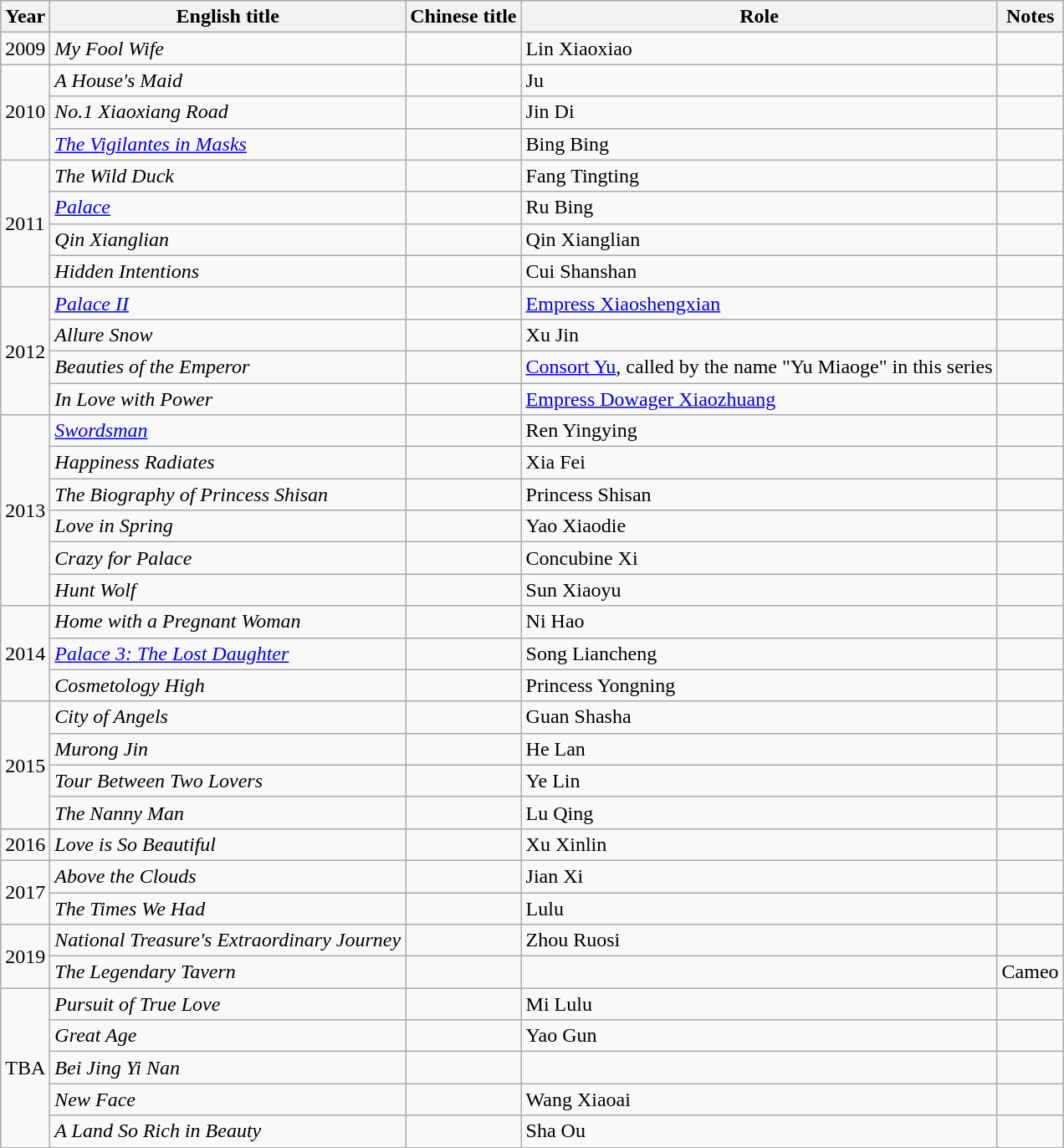<table class="wikitable">
<tr>
<th>Year</th>
<th>English title</th>
<th>Chinese title</th>
<th>Role</th>
<th>Notes</th>
</tr>
<tr>
<td>2009</td>
<td><em>My Fool Wife</em></td>
<td></td>
<td>Lin Xiaoxiao</td>
<td></td>
</tr>
<tr>
<td rowspan="3">2010</td>
<td><em>A House's Maid</em></td>
<td></td>
<td>Ju</td>
<td></td>
</tr>
<tr>
<td><em>No.1 Xiaoxiang Road</em></td>
<td></td>
<td>Jin Di</td>
<td></td>
</tr>
<tr>
<td><em><a href='#'>The Vigilantes in Masks</a></em></td>
<td></td>
<td>Bing Bing</td>
<td></td>
</tr>
<tr>
<td rowspan="4">2011</td>
<td><em>The Wild Duck</em></td>
<td></td>
<td>Fang Tingting</td>
<td></td>
</tr>
<tr>
<td><a href='#'><em>Palace</em></a></td>
<td></td>
<td>Ru Bing</td>
<td></td>
</tr>
<tr>
<td><em>Qin Xianglian</em></td>
<td></td>
<td>Qin Xianglian</td>
<td></td>
</tr>
<tr>
<td><em>Hidden Intentions</em></td>
<td></td>
<td>Cui Shanshan</td>
<td></td>
</tr>
<tr>
<td rowspan="4">2012</td>
<td><em><a href='#'>Palace II</a></em></td>
<td></td>
<td><a href='#'>Empress Xiaoshengxian</a></td>
<td></td>
</tr>
<tr>
<td><em>Allure Snow</em></td>
<td></td>
<td>Xu Jin</td>
<td></td>
</tr>
<tr>
<td><em>Beauties of the Emperor</em></td>
<td></td>
<td><a href='#'>Consort Yu</a>, called by the name "Yu Miaoge" in this series</td>
<td></td>
</tr>
<tr>
<td><em>In Love with Power</em></td>
<td></td>
<td><a href='#'>Empress Dowager Xiaozhuang</a></td>
<td></td>
</tr>
<tr>
<td rowspan="6">2013</td>
<td><a href='#'><em>Swordsman</em></a></td>
<td></td>
<td>Ren Yingying</td>
<td></td>
</tr>
<tr>
<td><em>Happiness Radiates</em></td>
<td></td>
<td>Xia Fei</td>
<td></td>
</tr>
<tr>
<td><em>The Biography of Princess Shisan</em></td>
<td></td>
<td>Princess Shisan</td>
<td></td>
</tr>
<tr>
<td><em>Love in Spring</em></td>
<td></td>
<td>Yao Xiaodie</td>
<td></td>
</tr>
<tr>
<td><em>Crazy for Palace</em></td>
<td></td>
<td>Concubine Xi</td>
<td></td>
</tr>
<tr>
<td><em>Hunt Wolf</em></td>
<td></td>
<td>Sun Xiaoyu</td>
<td></td>
</tr>
<tr>
<td rowspan="3">2014</td>
<td><em>Home with a Pregnant Woman</em></td>
<td></td>
<td>Ni Hao</td>
<td></td>
</tr>
<tr>
<td><em><a href='#'>Palace 3: The Lost Daughter</a></em></td>
<td></td>
<td>Song Liancheng</td>
<td></td>
</tr>
<tr>
<td><em>Cosmetology High</em></td>
<td></td>
<td>Princess Yongning</td>
<td></td>
</tr>
<tr>
<td rowspan=4>2015</td>
<td><em>City of Angels</em></td>
<td></td>
<td>Guan Shasha</td>
<td></td>
</tr>
<tr>
<td><em>Murong Jin</em></td>
<td></td>
<td>He Lan</td>
<td></td>
</tr>
<tr>
<td><em>Tour Between Two Lovers</em></td>
<td></td>
<td>Ye Lin</td>
<td></td>
</tr>
<tr>
<td><em>The Nanny Man</em></td>
<td></td>
<td>Lu Qing</td>
<td></td>
</tr>
<tr>
<td>2016</td>
<td><em>Love is So Beautiful</em></td>
<td></td>
<td>Xu Xinlin</td>
<td></td>
</tr>
<tr>
<td rowspan=2>2017</td>
<td><em>Above the Clouds</em></td>
<td></td>
<td>Jian Xi</td>
<td></td>
</tr>
<tr>
<td><em>The Times We Had</em></td>
<td></td>
<td>Lulu</td>
<td></td>
</tr>
<tr>
<td rowspan=2>2019</td>
<td><em>National Treasure's Extraordinary Journey </em></td>
<td></td>
<td>Zhou Ruosi</td>
<td></td>
</tr>
<tr>
<td><em>The Legendary Tavern</em></td>
<td></td>
<td></td>
<td>Cameo</td>
</tr>
<tr>
<td rowspan=5>TBA</td>
<td><em>Pursuit of True Love</em></td>
<td></td>
<td>Mi Lulu</td>
<td></td>
</tr>
<tr>
<td><em>Great Age</em></td>
<td></td>
<td>Yao Gun</td>
<td></td>
</tr>
<tr>
<td><em>Bei Jing Yi Nan</em></td>
<td></td>
<td></td>
<td></td>
</tr>
<tr>
<td><em>New Face</em></td>
<td></td>
<td>Wang Xiaoai</td>
<td></td>
</tr>
<tr>
<td><em>A Land So Rich in Beauty</em></td>
<td></td>
<td>Sha Ou</td>
<td></td>
</tr>
</table>
